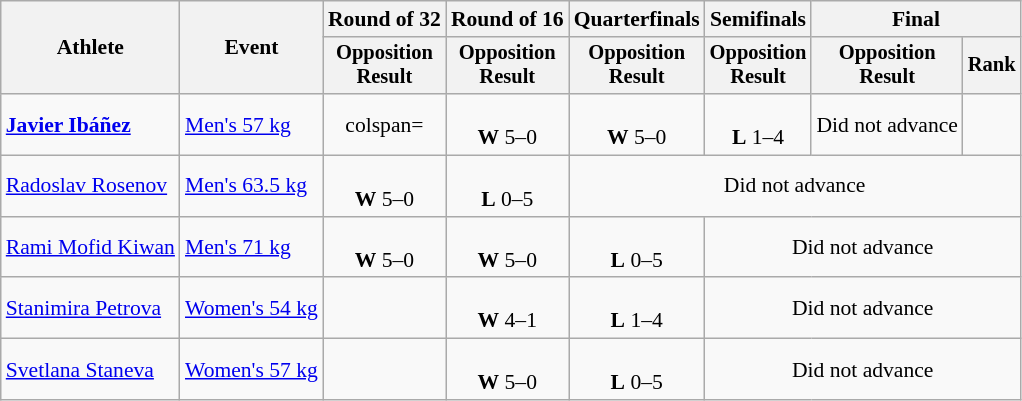<table class="wikitable" style="font-size:90%">
<tr>
<th rowspan="2">Athlete</th>
<th rowspan="2">Event</th>
<th>Round of 32</th>
<th>Round of 16</th>
<th>Quarterfinals</th>
<th>Semifinals</th>
<th colspan=2>Final</th>
</tr>
<tr style="font-size:95%">
<th>Opposition<br>Result</th>
<th>Opposition<br>Result</th>
<th>Opposition<br>Result</th>
<th>Opposition<br>Result</th>
<th>Opposition<br>Result</th>
<th>Rank</th>
</tr>
<tr align=center>
<td align=left><strong><a href='#'>Javier Ibáñez</a></strong></td>
<td align=left><a href='#'>Men's 57 kg</a></td>
<td>colspan= </td>
<td><br><strong>W</strong> 5–0</td>
<td><br><strong>W</strong> 5–0</td>
<td><br><strong>L</strong> 1–4</td>
<td>Did not advance</td>
<td></td>
</tr>
<tr align=center>
<td align=left><a href='#'>Radoslav Rosenov</a></td>
<td align=left><a href='#'>Men's 63.5 kg</a></td>
<td><br><strong>W</strong> 5–0</td>
<td><br><strong>L</strong> 0–5</td>
<td colspan=4>Did not advance</td>
</tr>
<tr align=center>
<td align=left><a href='#'>Rami Mofid Kiwan</a></td>
<td align=left><a href='#'>Men's 71 kg</a></td>
<td><br><strong>W</strong> 5–0</td>
<td><br><strong>W</strong> 5–0</td>
<td><br><strong>L</strong> 0–5</td>
<td colspan="3">Did not advance</td>
</tr>
<tr align=center>
<td align=left><a href='#'>Stanimira Petrova</a></td>
<td align=left><a href='#'>Women's 54 kg</a></td>
<td></td>
<td><br><strong>W</strong> 4–1</td>
<td><br><strong>L</strong> 1–4</td>
<td colspan=3>Did not advance</td>
</tr>
<tr align=center>
<td align=left><a href='#'>Svetlana Staneva</a></td>
<td align=left><a href='#'>Women's 57 kg</a></td>
<td></td>
<td><br><strong>W</strong> 5–0</td>
<td><br><strong>L</strong> 0–5</td>
<td colspan=3>Did not advance</td>
</tr>
</table>
